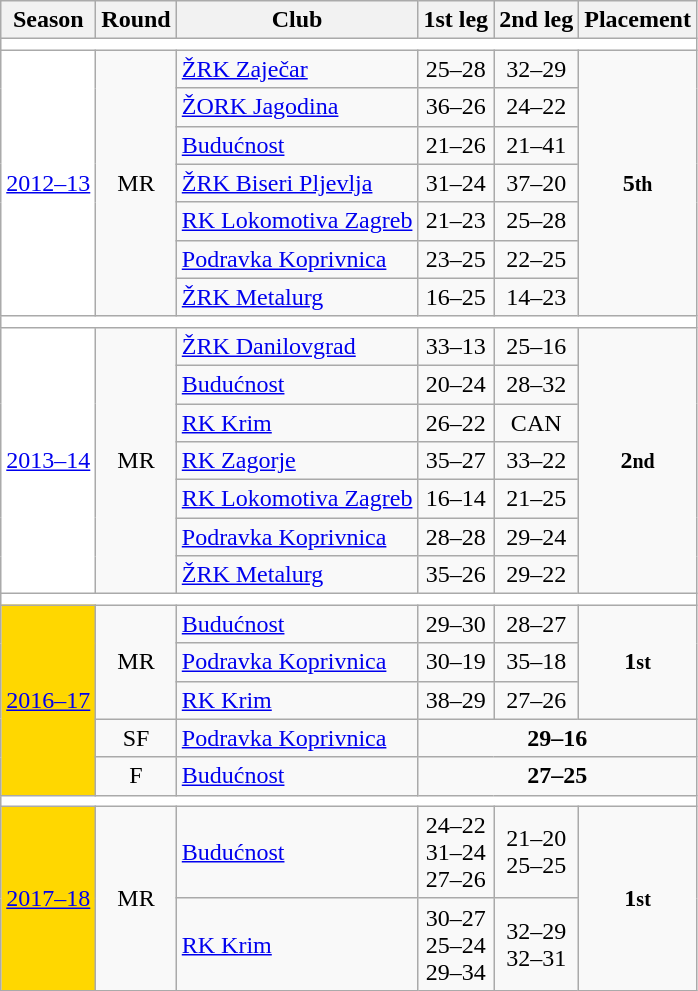<table class="wikitable" style="text-align: left">
<tr>
<th>Season</th>
<th>Round</th>
<th>Club</th>
<th>1st leg</th>
<th>2nd leg</th>
<th>Placement</th>
</tr>
<tr>
<td colspan="6" bgcolor=white></td>
</tr>
<tr>
<td rowspan=7 bgcolor=white><a href='#'>2012–13</a></td>
<td align=center rowspan=7>MR</td>
<td> <a href='#'>ŽRK Zaječar</a></td>
<td align=center>25–28</td>
<td align=center>32–29</td>
<td align=center rowspan=7><strong>5<small>th</small></strong></td>
</tr>
<tr>
<td> <a href='#'>ŽORK Jagodina</a></td>
<td align=center>36–26</td>
<td align=center>24–22</td>
</tr>
<tr>
<td> <a href='#'>Budućnost</a></td>
<td align=center>21–26</td>
<td align=center>21–41</td>
</tr>
<tr>
<td> <a href='#'>ŽRK Biseri Pljevlja</a></td>
<td align=center>31–24</td>
<td align=center>37–20</td>
</tr>
<tr>
<td> <a href='#'>RK Lokomotiva Zagreb</a></td>
<td align=center>21–23</td>
<td align=center>25–28</td>
</tr>
<tr>
<td> <a href='#'>Podravka Koprivnica</a></td>
<td align=center>23–25</td>
<td align=center>22–25</td>
</tr>
<tr>
<td> <a href='#'>ŽRK Metalurg</a></td>
<td align=center>16–25</td>
<td align=center>14–23</td>
</tr>
<tr>
<td colspan=7 style="text-align: center;" bgcolor=white></td>
</tr>
<tr>
<td rowspan=7 bgcolor=white><a href='#'>2013–14</a></td>
<td align=center rowspan=7>MR</td>
<td> <a href='#'>ŽRK Danilovgrad</a></td>
<td align=center>33–13</td>
<td align=center>25–16</td>
<td align=center rowspan=7><strong>2<small>nd</small></strong></td>
</tr>
<tr>
<td> <a href='#'>Budućnost</a></td>
<td align=center>20–24</td>
<td align=center>28–32</td>
</tr>
<tr>
<td> <a href='#'>RK Krim</a></td>
<td align=center>26–22</td>
<td align=center>CAN</td>
</tr>
<tr>
<td> <a href='#'>RK Zagorje</a></td>
<td align=center>35–27</td>
<td align=center>33–22</td>
</tr>
<tr>
<td> <a href='#'>RK Lokomotiva Zagreb</a></td>
<td align=center>16–14</td>
<td align=center>21–25</td>
</tr>
<tr>
<td> <a href='#'>Podravka Koprivnica</a></td>
<td align=center>28–28</td>
<td align=center>29–24</td>
</tr>
<tr>
<td> <a href='#'>ŽRK Metalurg</a></td>
<td align=center>35–26</td>
<td align=center>29–22</td>
</tr>
<tr>
<td colspan=7 style="text-align: center;" bgcolor=white></td>
</tr>
<tr>
<td rowspan=5 bgcolor=gold><a href='#'>2016–17</a></td>
<td align=center rowspan=3>MR</td>
<td> <a href='#'>Budućnost</a></td>
<td align=center>29–30</td>
<td align=center>28–27</td>
<td align=center rowspan=3><strong>1<small>st</small></strong></td>
</tr>
<tr>
<td> <a href='#'>Podravka Koprivnica</a></td>
<td align=center>30–19</td>
<td align=center>35–18</td>
</tr>
<tr>
<td> <a href='#'>RK Krim</a></td>
<td align=center>38–29</td>
<td align=center>27–26</td>
</tr>
<tr>
<td align=center>SF</td>
<td> <a href='#'>Podravka Koprivnica</a></td>
<td align=center colspan=3><strong>29–16</strong></td>
</tr>
<tr>
<td align=center>F</td>
<td> <a href='#'>Budućnost</a></td>
<td align=center colspan=3><strong>27–25</strong></td>
</tr>
<tr>
<td colspan=7 style="text-align: center;" bgcolor=white></td>
</tr>
<tr>
<td rowspan=2 bgcolor=gold><a href='#'>2017–18</a></td>
<td align=center rowspan=3>MR</td>
<td> <a href='#'>Budućnost</a></td>
<td align=center>24–22<br>31–24<br>27–26</td>
<td align=center>21–20<br>25–25</td>
<td align=center rowspan=3><strong>1<small>st</small></strong></td>
</tr>
<tr>
<td> <a href='#'>RK Krim</a></td>
<td align=center>30–27<br>25–24<br>29–34</td>
<td align=center>32–29<br>32–31</td>
</tr>
</table>
